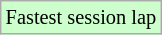<table class="wikitable" style="font-size: 85%;">
<tr style="background:#ccffcc;">
<td>Fastest session lap</td>
</tr>
</table>
